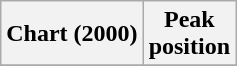<table class="wikitable plainrowheaders" style="text-align:center">
<tr>
<th scope="col">Chart (2000)</th>
<th scope="col">Peak<br>position</th>
</tr>
<tr>
</tr>
</table>
